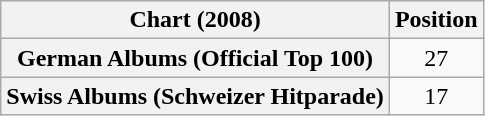<table class="wikitable sortable plainrowheaders" style="text-align:center;">
<tr>
<th scope="col">Chart (2008)</th>
<th scope="col">Position</th>
</tr>
<tr>
<th scope="row">German Albums (Official Top 100)</th>
<td style="text-align:center;">27</td>
</tr>
<tr>
<th scope="row">Swiss Albums (Schweizer Hitparade)</th>
<td style="text-align:center;">17</td>
</tr>
</table>
